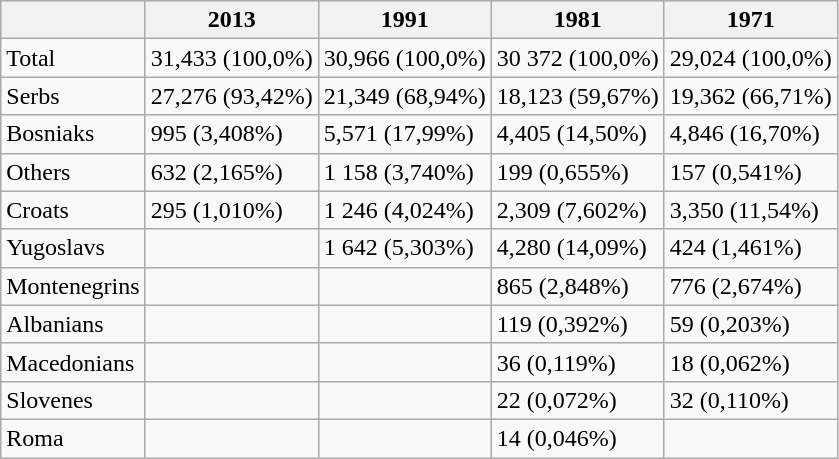<table class="wikitable">
<tr>
<th></th>
<th>2013</th>
<th>1991</th>
<th>1981</th>
<th>1971</th>
</tr>
<tr>
<td>Total</td>
<td>31,433 (100,0%)</td>
<td>30,966 (100,0%)</td>
<td>30 372 (100,0%)</td>
<td>29,024 (100,0%)</td>
</tr>
<tr>
<td>Serbs</td>
<td>27,276 (93,42%)</td>
<td>21,349 (68,94%)</td>
<td>18,123 (59,67%)</td>
<td>19,362 (66,71%)</td>
</tr>
<tr>
<td>Bosniaks</td>
<td>995 (3,408%)</td>
<td>5,571 (17,99%)</td>
<td>4,405 (14,50%)</td>
<td>4,846 (16,70%)</td>
</tr>
<tr>
<td>Others</td>
<td>632 (2,165%)</td>
<td>1 158 (3,740%)</td>
<td>199 (0,655%)</td>
<td>157 (0,541%)</td>
</tr>
<tr>
<td>Croats</td>
<td>295 (1,010%)</td>
<td>1 246 (4,024%)</td>
<td>2,309 (7,602%)</td>
<td>3,350 (11,54%)</td>
</tr>
<tr>
<td>Yugoslavs</td>
<td></td>
<td>1 642 (5,303%)</td>
<td>4,280 (14,09%)</td>
<td>424 (1,461%)</td>
</tr>
<tr>
<td>Montenegrins</td>
<td></td>
<td></td>
<td>865 (2,848%)</td>
<td>776 (2,674%)</td>
</tr>
<tr>
<td>Albanians</td>
<td></td>
<td></td>
<td>119 (0,392%)</td>
<td>59 (0,203%)</td>
</tr>
<tr>
<td>Macedonians</td>
<td></td>
<td></td>
<td>36 (0,119%)</td>
<td>18 (0,062%)</td>
</tr>
<tr>
<td>Slovenes</td>
<td></td>
<td></td>
<td>22 (0,072%)</td>
<td>32 (0,110%)</td>
</tr>
<tr>
<td>Roma</td>
<td></td>
<td></td>
<td>14 (0,046%)</td>
<td></td>
</tr>
</table>
